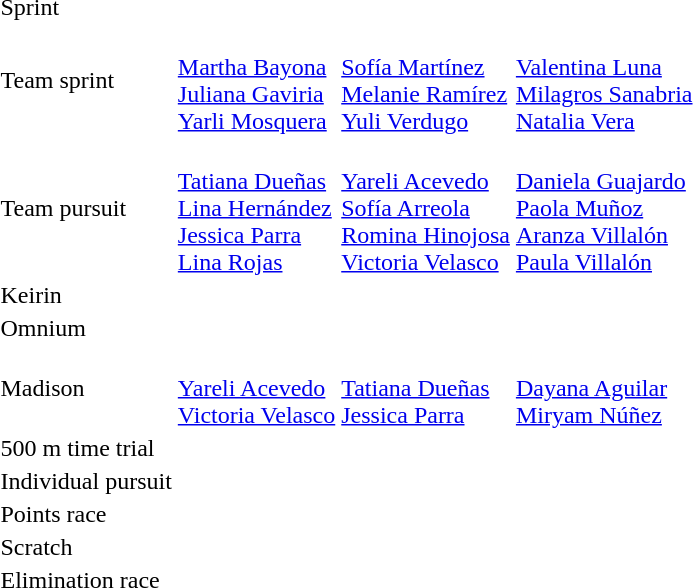<table>
<tr>
<td>Sprint</td>
<td></td>
<td></td>
<td></td>
</tr>
<tr>
<td>Team sprint</td>
<td><br><a href='#'>Martha Bayona</a><br><a href='#'>Juliana Gaviria</a><br><a href='#'>Yarli Mosquera</a></td>
<td><br><a href='#'>Sofía Martínez</a><br><a href='#'>Melanie Ramírez</a><br><a href='#'>Yuli Verdugo</a></td>
<td><br><a href='#'>Valentina Luna</a><br><a href='#'>Milagros Sanabria</a><br><a href='#'>Natalia Vera</a></td>
</tr>
<tr>
<td>Team pursuit</td>
<td valign="top"><br><a href='#'>Tatiana Dueñas</a><br><a href='#'>Lina Hernández</a><br><a href='#'>Jessica Parra</a><br><a href='#'>Lina Rojas</a></td>
<td><br><a href='#'>Yareli Acevedo</a><br><a href='#'>Sofía Arreola</a><br><a href='#'>Romina Hinojosa</a><br><a href='#'>Victoria Velasco</a></td>
<td valign="top"><br><a href='#'>Daniela Guajardo</a><br><a href='#'>Paola Muñoz</a><br><a href='#'>Aranza Villalón</a><br><a href='#'>Paula Villalón</a></td>
</tr>
<tr>
<td>Keirin</td>
<td></td>
<td></td>
<td></td>
</tr>
<tr>
<td>Omnium</td>
<td></td>
<td></td>
<td></td>
</tr>
<tr>
<td>Madison</td>
<td><br><a href='#'>Yareli Acevedo</a><br><a href='#'>Victoria Velasco</a></td>
<td><br><a href='#'>Tatiana Dueñas</a><br><a href='#'>Jessica Parra</a></td>
<td><br><a href='#'>Dayana Aguilar</a><br><a href='#'>Miryam Núñez</a></td>
</tr>
<tr>
<td>500 m time trial</td>
<td></td>
<td></td>
<td></td>
</tr>
<tr>
<td>Individual pursuit</td>
<td></td>
<td></td>
<td></td>
</tr>
<tr>
<td>Points race</td>
<td></td>
<td></td>
<td></td>
</tr>
<tr>
<td>Scratch</td>
<td></td>
<td></td>
<td></td>
</tr>
<tr>
<td>Elimination race</td>
<td></td>
<td></td>
<td></td>
</tr>
</table>
